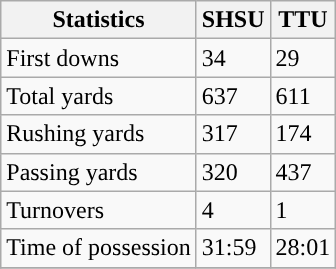<table class="wikitable" style="float: left;">
<tr>
<th>Statistics</th>
<th>SHSU</th>
<th>TTU</th>
</tr>
<tr>
<td>First downs</td>
<td>34</td>
<td>29</td>
</tr>
<tr>
<td>Total yards</td>
<td>637</td>
<td>611</td>
</tr>
<tr>
<td>Rushing yards</td>
<td>317</td>
<td>174</td>
</tr>
<tr>
<td>Passing yards</td>
<td>320</td>
<td>437</td>
</tr>
<tr>
<td>Turnovers</td>
<td>4</td>
<td>1</td>
</tr>
<tr>
<td>Time of possession</td>
<td>31:59</td>
<td>28:01</td>
</tr>
<tr>
</tr>
</table>
